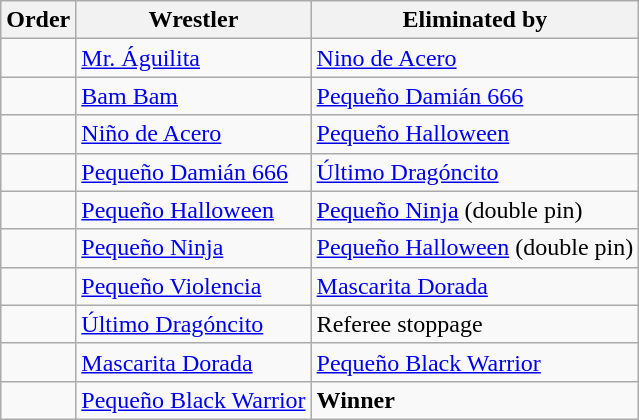<table class="wikitable sortable">
<tr>
<th>Order</th>
<th>Wrestler</th>
<th>Eliminated by</th>
</tr>
<tr>
<td></td>
<td><a href='#'>Mr. Águilita</a></td>
<td><a href='#'>Nino de Acero</a></td>
</tr>
<tr>
<td></td>
<td><a href='#'>Bam Bam</a></td>
<td><a href='#'>Pequeño Damián 666</a></td>
</tr>
<tr>
<td></td>
<td><a href='#'>Niño de Acero</a></td>
<td><a href='#'>Pequeño Halloween</a></td>
</tr>
<tr>
<td></td>
<td><a href='#'>Pequeño Damián 666</a></td>
<td><a href='#'>Último Dragóncito</a></td>
</tr>
<tr>
<td></td>
<td><a href='#'>Pequeño Halloween</a></td>
<td><a href='#'>Pequeño Ninja</a> (double pin)</td>
</tr>
<tr>
<td></td>
<td><a href='#'>Pequeño Ninja</a></td>
<td><a href='#'>Pequeño Halloween</a> (double pin)</td>
</tr>
<tr>
<td></td>
<td><a href='#'>Pequeño Violencia</a></td>
<td><a href='#'>Mascarita Dorada</a></td>
</tr>
<tr>
<td></td>
<td><a href='#'>Último Dragóncito</a></td>
<td>Referee stoppage</td>
</tr>
<tr>
<td></td>
<td><a href='#'>Mascarita Dorada</a></td>
<td><a href='#'>Pequeño Black Warrior</a></td>
</tr>
<tr>
<td></td>
<td><a href='#'>Pequeño Black Warrior</a></td>
<td><strong>Winner</strong></td>
</tr>
</table>
